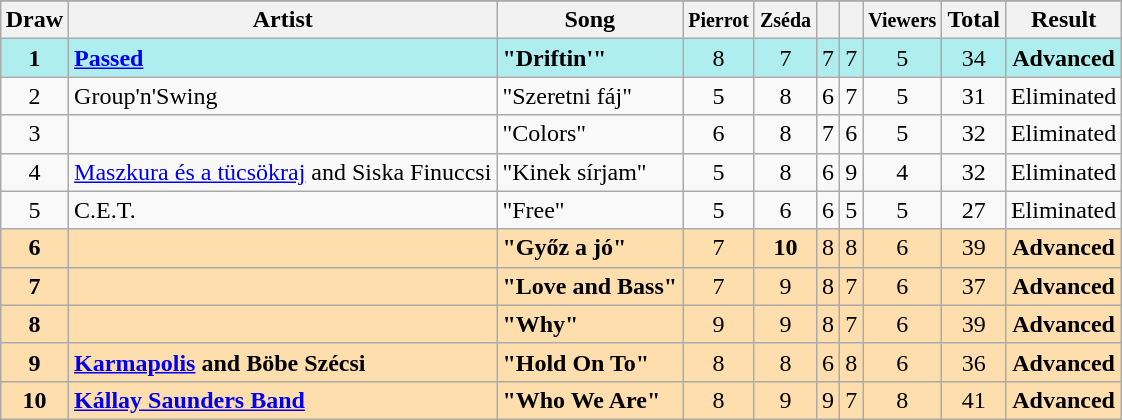<table class="sortable wikitable" style="margin: 1em auto 1em auto; text-align:center">
<tr>
</tr>
<tr>
<th>Draw</th>
<th>Artist</th>
<th>Song</th>
<th><small>Pierrot</small></th>
<th><small>Zséda</small></th>
<th><small></small></th>
<th><small></small></th>
<th><small>Viewers</small></th>
<th>Total</th>
<th>Result</th>
</tr>
<tr style="background:paleturquoise;">
<td><strong>1</strong></td>
<td align="left"><strong><a href='#'>Passed</a></strong></td>
<td align="left"><strong>"Driftin'"</strong></td>
<td>8</td>
<td>7</td>
<td>7</td>
<td>7</td>
<td>5</td>
<td>34</td>
<td><strong>Advanced</strong></td>
</tr>
<tr>
<td>2</td>
<td align="left">Group'n'Swing</td>
<td align="left">"Szeretni fáj"</td>
<td>5</td>
<td>8</td>
<td>6</td>
<td>7</td>
<td>5</td>
<td>31</td>
<td>Eliminated</td>
</tr>
<tr>
<td>3</td>
<td align="left"></td>
<td align="left">"Colors"</td>
<td>6</td>
<td>8</td>
<td>7</td>
<td>6</td>
<td>5</td>
<td>32</td>
<td>Eliminated</td>
</tr>
<tr>
<td>4</td>
<td align="left"><a href='#'>Maszkura és a tücsökraj</a> and Siska Finuccsi</td>
<td align="left">"Kinek sírjam"</td>
<td>5</td>
<td>8</td>
<td>6</td>
<td>9</td>
<td>4</td>
<td>32</td>
<td>Eliminated</td>
</tr>
<tr>
<td>5</td>
<td align="left">C.E.T.</td>
<td align="left">"Free"</td>
<td>5</td>
<td>6</td>
<td>6</td>
<td>5</td>
<td>5</td>
<td>27</td>
<td>Eliminated</td>
</tr>
<tr style="background:navajowhite;">
<td><strong>6</strong></td>
<td align="left"><strong></strong></td>
<td align="left"><strong>"Győz a jó"</strong></td>
<td>7</td>
<td><strong>10</strong></td>
<td>8</td>
<td>8</td>
<td>6</td>
<td>39</td>
<td><strong>Advanced</strong></td>
</tr>
<tr style="background:navajowhite;">
<td><strong>7</strong></td>
<td align="left"><strong></strong></td>
<td align="left"><strong>"Love and Bass"</strong></td>
<td>7</td>
<td>9</td>
<td>8</td>
<td>7</td>
<td>6</td>
<td>37</td>
<td><strong>Advanced</strong></td>
</tr>
<tr style="background:navajowhite;">
<td><strong>8</strong></td>
<td align="left"><strong></strong></td>
<td align="left"><strong>"Why"</strong></td>
<td>9</td>
<td>9</td>
<td>8</td>
<td>7</td>
<td>6</td>
<td>39</td>
<td><strong>Advanced</strong></td>
</tr>
<tr style="background:navajowhite;">
<td><strong>9</strong></td>
<td align="left"><strong><a href='#'>Karmapolis</a> and Böbe Szécsi</strong></td>
<td align="left"><strong>"Hold On To"</strong></td>
<td>8</td>
<td>8</td>
<td>6</td>
<td>8</td>
<td>6</td>
<td>36</td>
<td><strong>Advanced</strong></td>
</tr>
<tr style="background:navajowhite;">
<td><strong>10</strong></td>
<td align="left"><strong><a href='#'>Kállay Saunders Band</a></strong></td>
<td align="left"><strong>"Who We Are"</strong></td>
<td>8</td>
<td>9</td>
<td>9</td>
<td>7</td>
<td>8</td>
<td>41</td>
<td><strong>Advanced</strong></td>
</tr>
</table>
